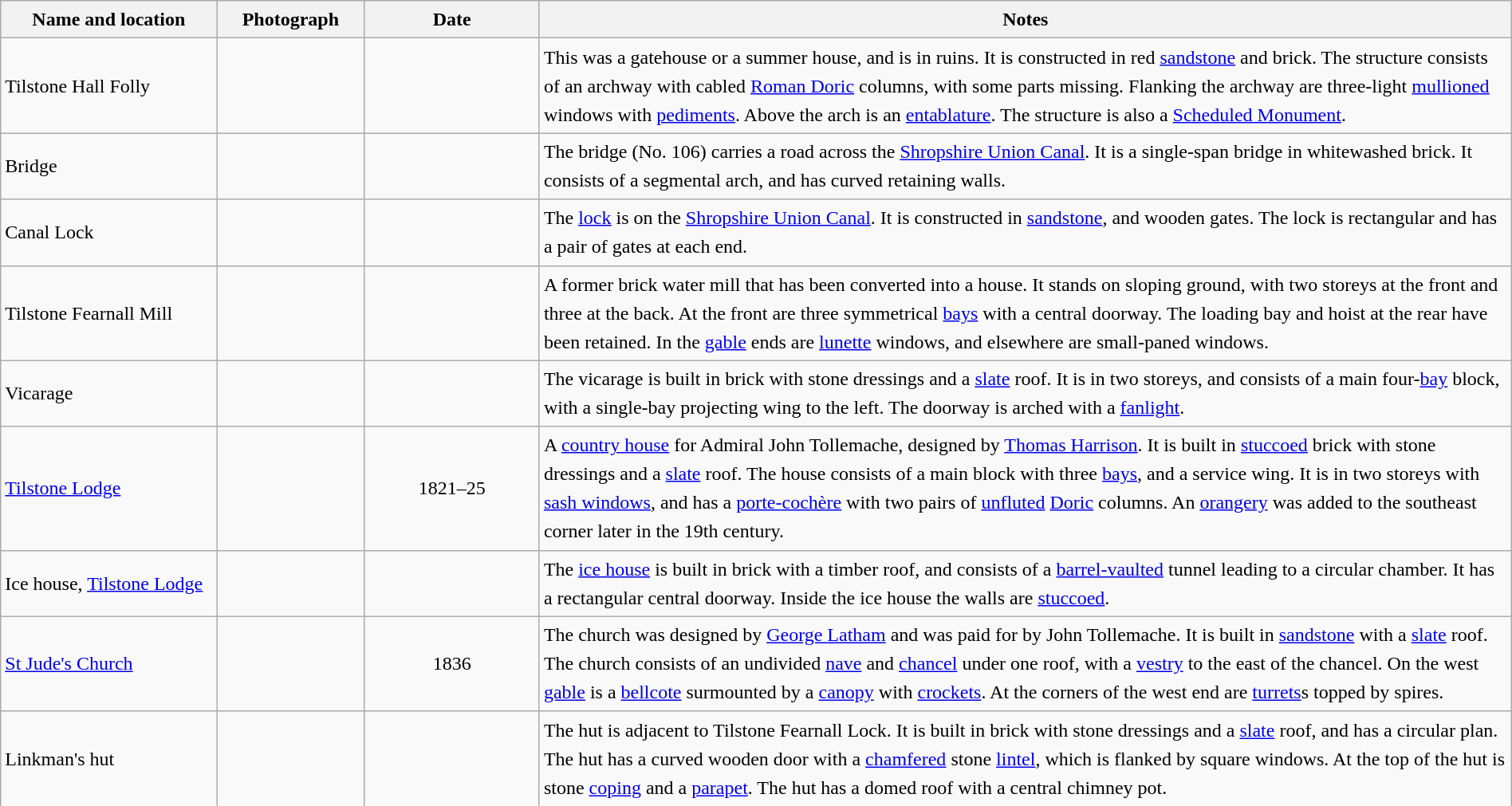<table class="wikitable sortable plainrowheaders" style="width:100%;border:0px;text-align:left;line-height:150%;">
<tr>
<th scope="col" style="width:150px">Name and location</th>
<th scope="col" style="width:100px" class="unsortable">Photograph</th>
<th scope="col" style="width:120px">Date</th>
<th scope="col" style="width:700px" class="unsortable">Notes</th>
</tr>
<tr>
<td>Tilstone Hall Folly<br><small></small></td>
<td></td>
<td align="center"></td>
<td>This was a gatehouse or a summer house, and is in ruins. It is constructed in red <a href='#'>sandstone</a> and brick. The structure consists of an archway with cabled <a href='#'>Roman Doric</a> columns, with some parts missing. Flanking the archway are three-light <a href='#'>mullioned</a> windows with <a href='#'>pediments</a>. Above the arch is an <a href='#'>entablature</a>. The structure is also a <a href='#'>Scheduled Monument</a>.</td>
</tr>
<tr>
<td>Bridge<br><small></small></td>
<td></td>
<td align="center"></td>
<td>The bridge (No. 106) carries a road across the <a href='#'>Shropshire Union Canal</a>. It is a single-span bridge in whitewashed brick. It consists of a segmental arch, and has curved retaining walls.</td>
</tr>
<tr>
<td>Canal Lock<br><small></small></td>
<td></td>
<td align="center"></td>
<td>The <a href='#'>lock</a> is on the <a href='#'>Shropshire Union Canal</a>. It is constructed in <a href='#'>sandstone</a>, and wooden gates. The lock is rectangular and has a pair of gates at each end.</td>
</tr>
<tr>
<td>Tilstone Fearnall Mill<br><small></small></td>
<td></td>
<td align="center"></td>
<td>A former brick water mill that has been converted into a house. It stands on sloping ground, with two storeys at the front and three at the back. At the front are three symmetrical <a href='#'>bays</a> with a central doorway. The loading bay and hoist at the rear have been retained. In the <a href='#'>gable</a> ends are <a href='#'>lunette</a> windows, and elsewhere are small-paned windows.</td>
</tr>
<tr>
<td>Vicarage<br><small></small></td>
<td></td>
<td align="center"></td>
<td>The vicarage is built in brick with stone dressings and a <a href='#'>slate</a> roof. It is in two storeys, and consists of a main four-<a href='#'>bay</a> block, with a single-bay projecting wing to the left. The doorway is arched with a <a href='#'>fanlight</a>.</td>
</tr>
<tr>
<td><a href='#'>Tilstone Lodge</a><br><small></small></td>
<td></td>
<td align="center">1821–25</td>
<td>A <a href='#'>country house</a> for Admiral John Tollemache, designed by <a href='#'>Thomas Harrison</a>. It is built in <a href='#'>stuccoed</a> brick with stone dressings and a <a href='#'>slate</a> roof. The house consists of a main block with three <a href='#'>bays</a>, and a service wing. It is in two storeys with <a href='#'>sash windows</a>, and has a <a href='#'>porte-cochère</a> with two pairs of <a href='#'>unfluted</a> <a href='#'>Doric</a> columns. An <a href='#'>orangery</a> was added to the southeast corner later in the 19th century.</td>
</tr>
<tr>
<td>Ice house, <a href='#'>Tilstone Lodge</a><br><small></small></td>
<td></td>
<td align="center"></td>
<td>The <a href='#'>ice house</a> is built in brick with a timber roof, and consists of a <a href='#'>barrel-vaulted</a> tunnel leading to a circular chamber. It has a rectangular central doorway. Inside the ice house the walls are <a href='#'>stuccoed</a>.</td>
</tr>
<tr>
<td><a href='#'>St Jude's Church</a><br><small></small></td>
<td></td>
<td align="center">1836</td>
<td>The church was designed by <a href='#'>George Latham</a> and was paid for by John Tollemache. It is built in <a href='#'>sandstone</a> with a <a href='#'>slate</a> roof. The church consists of an undivided <a href='#'>nave</a> and <a href='#'>chancel</a> under one roof, with a <a href='#'>vestry</a> to the east of the chancel. On the west <a href='#'>gable</a> is a <a href='#'>bellcote</a> surmounted by a <a href='#'>canopy</a> with <a href='#'>crockets</a>. At the corners of the west end are <a href='#'>turrets</a>s topped by spires.</td>
</tr>
<tr>
<td>Linkman's hut<br><small></small></td>
<td></td>
<td align="center"></td>
<td>The hut is adjacent to Tilstone Fearnall Lock. It is built in brick with stone dressings and a <a href='#'>slate</a> roof, and has a circular plan. The hut has a curved wooden door with a <a href='#'>chamfered</a> stone <a href='#'>lintel</a>, which is flanked by square windows. At the top of the hut is stone <a href='#'>coping</a> and a <a href='#'>parapet</a>. The hut has a domed roof with a central chimney pot.</td>
</tr>
<tr>
</tr>
</table>
